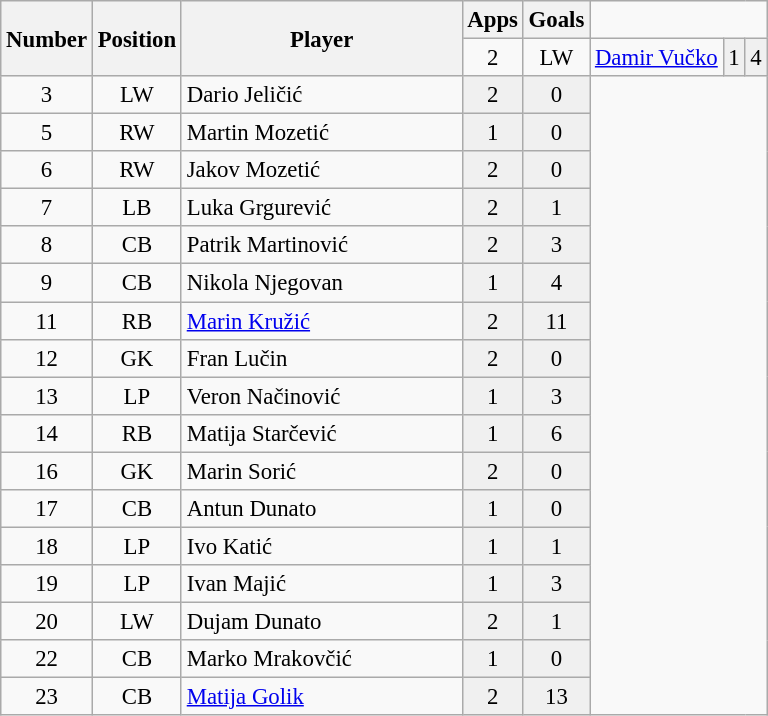<table class="wikitable sortable" style="font-size: 95%; text-align: center;">
<tr>
<th rowspan=2 style="width:40px; text-align:center;"><strong>Number</strong></th>
<th rowspan=2 style="width:40px; text-align:center;"><strong>Position</strong></th>
<th rowspan=2 style="width:180px; text-align:center;"><strong>Player</strong></th>
<th>Apps</th>
<th>Goals</th>
</tr>
<tr>
<td>2</td>
<td>LW</td>
<td style="text-align:left;"> <a href='#'>Damir Vučko</a></td>
<td style="background: #F0F0F0">1</td>
<td style="background: #F0F0F0">4</td>
</tr>
<tr>
<td>3</td>
<td>LW</td>
<td style="text-align:left;"> Dario Jeličić</td>
<td style="background: #F0F0F0">2</td>
<td style="background: #F0F0F0">0</td>
</tr>
<tr>
<td>5</td>
<td>RW</td>
<td style="text-align:left;"> Martin Mozetić</td>
<td style="background: #F0F0F0">1</td>
<td style="background: #F0F0F0">0</td>
</tr>
<tr>
<td>6</td>
<td>RW</td>
<td style="text-align:left;"> Jakov Mozetić</td>
<td style="background: #F0F0F0">2</td>
<td style="background: #F0F0F0">0</td>
</tr>
<tr>
<td>7</td>
<td>LB</td>
<td style="text-align:left;"> Luka Grgurević</td>
<td style="background: #F0F0F0">2</td>
<td style="background: #F0F0F0">1</td>
</tr>
<tr>
<td>8</td>
<td>CB</td>
<td style="text-align:left;"> Patrik Martinović</td>
<td style="background: #F0F0F0">2</td>
<td style="background: #F0F0F0">3</td>
</tr>
<tr>
<td>9</td>
<td>CB</td>
<td style="text-align:left;"> Nikola Njegovan</td>
<td style="background: #F0F0F0">1</td>
<td style="background: #F0F0F0">4</td>
</tr>
<tr>
<td>11</td>
<td>RB</td>
<td style="text-align:left;"> <a href='#'>Marin Kružić</a></td>
<td style="background: #F0F0F0">2</td>
<td style="background: #F0F0F0">11</td>
</tr>
<tr>
<td>12</td>
<td>GK</td>
<td style="text-align:left;"> Fran Lučin</td>
<td style="background: #F0F0F0">2</td>
<td style="background: #F0F0F0">0</td>
</tr>
<tr>
<td>13</td>
<td>LP</td>
<td style="text-align:left;"> Veron Načinović</td>
<td style="background: #F0F0F0">1</td>
<td style="background: #F0F0F0">3</td>
</tr>
<tr>
<td>14</td>
<td>RB</td>
<td style="text-align:left;"> Matija Starčević</td>
<td style="background: #F0F0F0">1</td>
<td style="background: #F0F0F0">6</td>
</tr>
<tr>
<td>16</td>
<td>GK</td>
<td style="text-align:left;"> Marin Sorić</td>
<td style="background: #F0F0F0">2</td>
<td style="background: #F0F0F0">0</td>
</tr>
<tr>
<td>17</td>
<td>CB</td>
<td style="text-align:left;"> Antun Dunato</td>
<td style="background: #F0F0F0">1</td>
<td style="background: #F0F0F0">0</td>
</tr>
<tr>
<td>18</td>
<td>LP</td>
<td style="text-align:left;"> Ivo Katić</td>
<td style="background: #F0F0F0">1</td>
<td style="background: #F0F0F0">1</td>
</tr>
<tr>
<td>19</td>
<td>LP</td>
<td style="text-align:left;"> Ivan Majić</td>
<td style="background: #F0F0F0">1</td>
<td style="background: #F0F0F0">3</td>
</tr>
<tr>
<td>20</td>
<td>LW</td>
<td style="text-align:left;"> Dujam Dunato</td>
<td style="background: #F0F0F0">2</td>
<td style="background: #F0F0F0">1</td>
</tr>
<tr>
<td>22</td>
<td>CB</td>
<td style="text-align:left;"> Marko Mrakovčić</td>
<td style="background: #F0F0F0">1</td>
<td style="background: #F0F0F0">0</td>
</tr>
<tr>
<td>23</td>
<td>CB</td>
<td style="text-align:left;"> <a href='#'>Matija Golik</a></td>
<td style="background: #F0F0F0">2</td>
<td style="background: #F0F0F0">13</td>
</tr>
</table>
